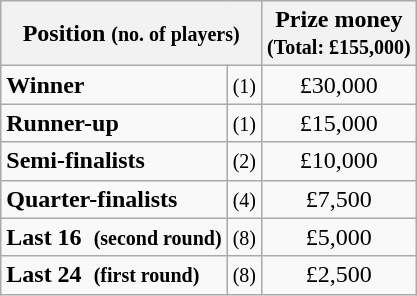<table class="wikitable">
<tr>
<th colspan=2>Position <small>(no. of players)</small></th>
<th>Prize money<br><small>(Total: £155,000)</small></th>
</tr>
<tr>
<td><strong>Winner</strong></td>
<td align=center><small>(1)</small></td>
<td align=center>£30,000</td>
</tr>
<tr>
<td><strong>Runner-up</strong></td>
<td align=center><small>(1)</small></td>
<td align=center>£15,000</td>
</tr>
<tr>
<td><strong>Semi-finalists</strong></td>
<td align=center><small>(2)</small></td>
<td align=center>£10,000</td>
</tr>
<tr>
<td><strong>Quarter-finalists</strong></td>
<td align=center><small>(4)</small></td>
<td align=center>£7,500</td>
</tr>
<tr>
<td><strong>Last 16  <small>(second round)</small></strong></td>
<td align=center><small>(8)</small></td>
<td align=center>£5,000</td>
</tr>
<tr>
<td><strong>Last 24  <small>(first round)</small></strong></td>
<td align=center><small>(8)</small></td>
<td align=center>£2,500</td>
</tr>
</table>
